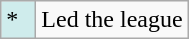<table class="wikitable">
<tr>
<td style="background:#CFECEC; width:1em">*</td>
<td>Led the league</td>
</tr>
</table>
